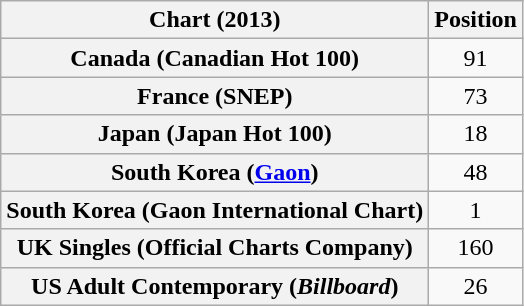<table class="wikitable sortable plainrowheaders" style="text-align:center">
<tr>
<th scope="col">Chart (2013)</th>
<th scope="col">Position</th>
</tr>
<tr>
<th scope="row">Canada (Canadian Hot 100)</th>
<td style="text-align:center;">91</td>
</tr>
<tr>
<th scope="row">France (SNEP)</th>
<td style="text-align:center;">73</td>
</tr>
<tr>
<th scope="row">Japan (Japan Hot 100)</th>
<td style="text-align:center;">18</td>
</tr>
<tr>
<th scope="row">South Korea (<a href='#'>Gaon</a>)</th>
<td>48</td>
</tr>
<tr>
<th scope="row">South Korea (Gaon International Chart)</th>
<td style="text-align:center;">1</td>
</tr>
<tr>
<th scope="row">UK Singles (Official Charts Company)</th>
<td>160</td>
</tr>
<tr>
<th scope="row">US Adult Contemporary (<em>Billboard</em>)</th>
<td style="text-align:center;">26</td>
</tr>
</table>
